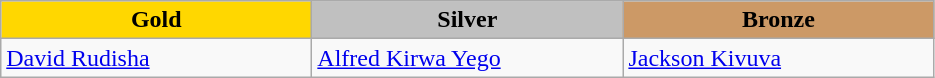<table class="wikitable" style="text-align:left">
<tr align="center">
<td width=200 bgcolor=gold><strong>Gold</strong></td>
<td width=200 bgcolor=silver><strong>Silver</strong></td>
<td width=200 bgcolor=CC9966><strong>Bronze</strong></td>
</tr>
<tr>
<td><a href='#'>David Rudisha</a><br><em></em></td>
<td><a href='#'>Alfred Kirwa Yego</a><br><em></em></td>
<td><a href='#'>Jackson Kivuva</a><br><em></em></td>
</tr>
</table>
